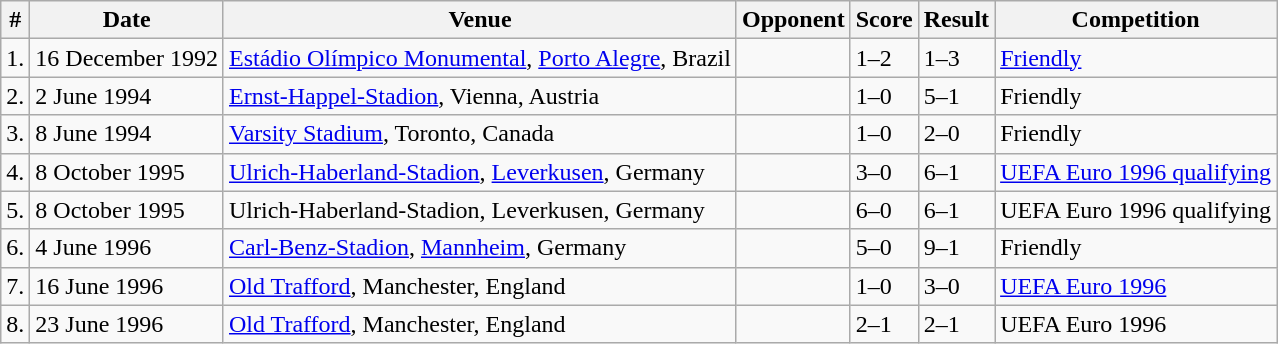<table class="wikitable" align=center>
<tr>
<th>#</th>
<th>Date</th>
<th>Venue</th>
<th>Opponent</th>
<th>Score</th>
<th>Result</th>
<th>Competition</th>
</tr>
<tr>
<td>1.</td>
<td>16 December 1992</td>
<td><a href='#'>Estádio Olímpico Monumental</a>, <a href='#'>Porto Alegre</a>, Brazil</td>
<td></td>
<td>1–2</td>
<td>1–3</td>
<td><a href='#'>Friendly</a></td>
</tr>
<tr>
<td>2.</td>
<td>2 June 1994</td>
<td><a href='#'>Ernst-Happel-Stadion</a>, Vienna, Austria</td>
<td></td>
<td>1–0</td>
<td>5–1</td>
<td>Friendly</td>
</tr>
<tr>
<td>3.</td>
<td>8 June 1994</td>
<td><a href='#'>Varsity Stadium</a>, Toronto, Canada</td>
<td></td>
<td>1–0</td>
<td>2–0</td>
<td>Friendly</td>
</tr>
<tr>
<td>4.</td>
<td>8 October 1995</td>
<td><a href='#'>Ulrich-Haberland-Stadion</a>, <a href='#'>Leverkusen</a>, Germany</td>
<td></td>
<td>3–0</td>
<td>6–1</td>
<td><a href='#'>UEFA Euro 1996 qualifying</a></td>
</tr>
<tr>
<td>5.</td>
<td>8 October 1995</td>
<td>Ulrich-Haberland-Stadion, Leverkusen, Germany</td>
<td></td>
<td>6–0</td>
<td>6–1</td>
<td>UEFA Euro 1996 qualifying</td>
</tr>
<tr>
<td>6.</td>
<td>4 June 1996</td>
<td><a href='#'>Carl-Benz-Stadion</a>, <a href='#'>Mannheim</a>, Germany</td>
<td></td>
<td>5–0</td>
<td>9–1</td>
<td>Friendly</td>
</tr>
<tr>
<td>7.</td>
<td>16 June 1996</td>
<td><a href='#'>Old Trafford</a>, Manchester, England</td>
<td></td>
<td>1–0</td>
<td>3–0</td>
<td><a href='#'>UEFA Euro 1996</a></td>
</tr>
<tr>
<td>8.</td>
<td>23 June 1996</td>
<td><a href='#'>Old Trafford</a>, Manchester, England</td>
<td></td>
<td>2–1</td>
<td>2–1</td>
<td>UEFA Euro 1996</td>
</tr>
</table>
